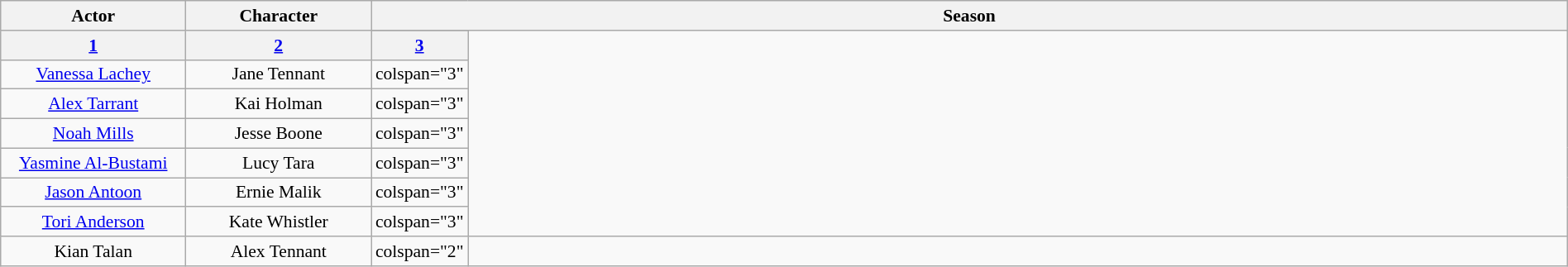<table class="wikitable plainrowheaders" style="text-align:center; font-size:90%; width:100%">
<tr>
<th scope="col" rowspan="2" style="width:12%;">Actor</th>
<th scope="col" rowspan="2" style="width:12%;">Character</th>
<th scope="col" colspan="14" style="width:76%;">Season</th>
</tr>
<tr>
</tr>
<tr>
<th scope="col" style="width:4%;"><a href='#'>1</a></th>
<th scope="col" style="width:4%;"><a href='#'>2</a></th>
<th scope="col" style="width:4%;"><a href='#'>3</a></th>
</tr>
<tr>
<td scope="row"><a href='#'>Vanessa Lachey</a></td>
<td>Jane Tennant</td>
<td>colspan="3" </td>
</tr>
<tr>
<td scope="row"><a href='#'>Alex Tarrant</a></td>
<td>Kai Holman</td>
<td>colspan="3" </td>
</tr>
<tr>
<td scope="row"><a href='#'>Noah Mills</a></td>
<td>Jesse Boone</td>
<td>colspan="3" </td>
</tr>
<tr>
<td scope="row"><a href='#'>Yasmine Al-Bustami</a></td>
<td>Lucy Tara</td>
<td>colspan="3" </td>
</tr>
<tr>
<td scope="row"><a href='#'>Jason Antoon</a></td>
<td>Ernie Malik</td>
<td>colspan="3" </td>
</tr>
<tr>
<td scope="row"><a href='#'>Tori Anderson</a></td>
<td>Kate Whistler</td>
<td>colspan="3" </td>
</tr>
<tr>
<td scope="row">Kian Talan</td>
<td>Alex Tennant</td>
<td>colspan="2" </td>
<td></td>
</tr>
</table>
